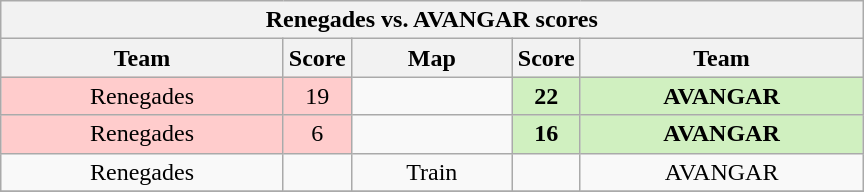<table class="wikitable" style="text-align: center;">
<tr>
<th colspan=5>Renegades vs.  AVANGAR scores</th>
</tr>
<tr>
<th width="181px">Team</th>
<th width="20px">Score</th>
<th width="100px">Map</th>
<th width="20px">Score</th>
<th width="181px">Team</th>
</tr>
<tr>
<td style="background: #FFCCCC;">Renegades</td>
<td style="background: #FFCCCC;">19</td>
<td></td>
<td style="background: #D0F0C0;"><strong>22</strong></td>
<td style="background: #D0F0C0;"><strong>AVANGAR</strong></td>
</tr>
<tr>
<td style="background: #FFCCCC;">Renegades</td>
<td style="background: #FFCCCC;">6</td>
<td></td>
<td style="background: #D0F0C0;"><strong>16</strong></td>
<td style="background: #D0F0C0;"><strong>AVANGAR</strong></td>
</tr>
<tr>
<td>Renegades</td>
<td></td>
<td>Train</td>
<td></td>
<td>AVANGAR</td>
</tr>
<tr>
</tr>
</table>
